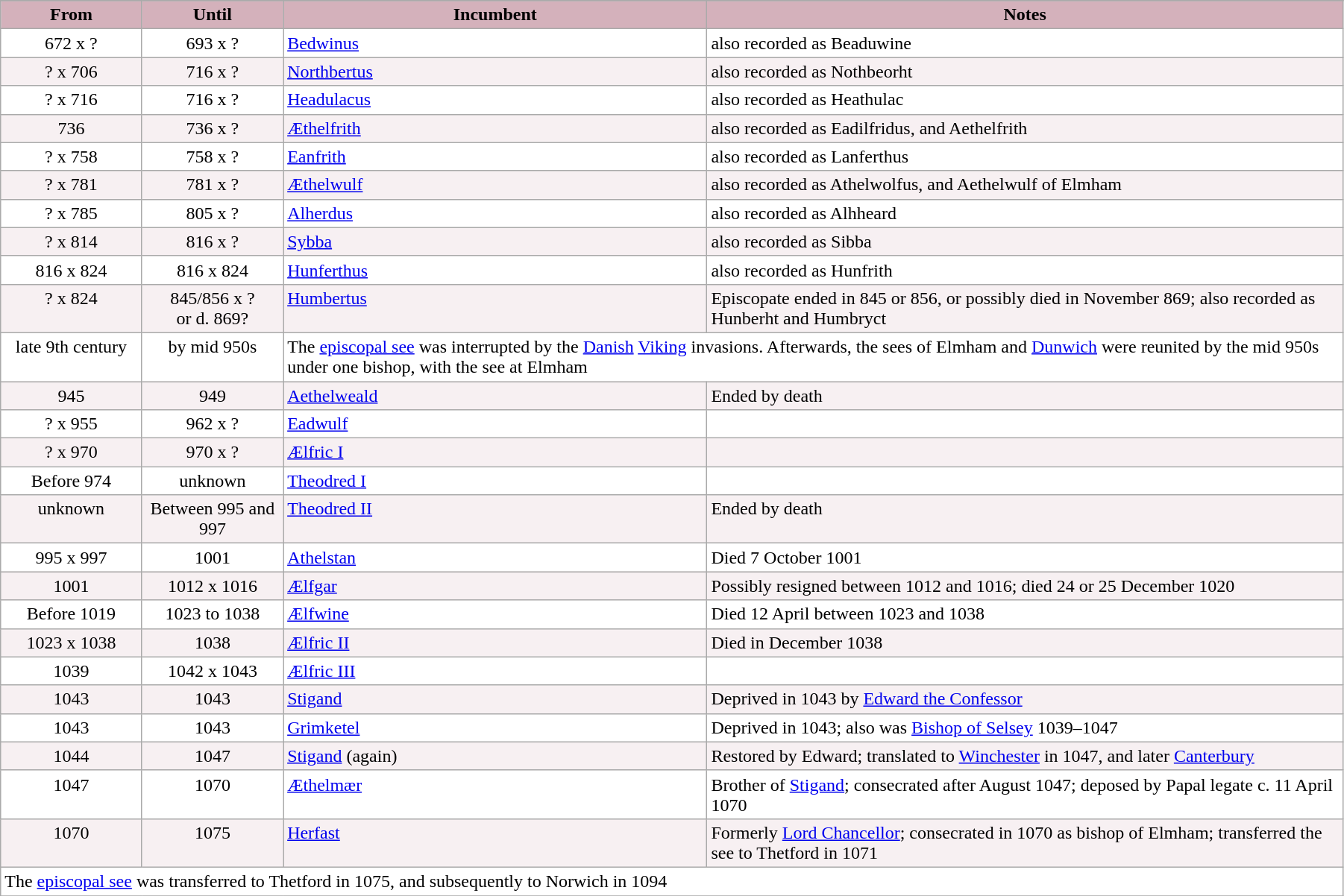<table class="wikitable" style="width:95%;" border="1" cellpadding="2">
<tr>
</tr>
<tr align=center>
<th style="background-color:#D4B1BB" width="10%">From</th>
<th style="background-color:#D4B1BB" width="10%">Until</th>
<th style="background-color:#D4B1BB" width="30%">Incumbent</th>
<th style="background-color:#D4B1BB" width="45%">Notes</th>
</tr>
<tr valign=top bgcolor="white">
<td align=center>672 x ?</td>
<td align=center>693 x ?</td>
<td><a href='#'>Bedwinus</a></td>
<td>also recorded as Beaduwine</td>
</tr>
<tr valign=top bgcolor="#F7F0F2">
<td align=center>? x 706</td>
<td align=center>716 x ?</td>
<td><a href='#'>Northbertus</a></td>
<td>also recorded as Nothbeorht</td>
</tr>
<tr valign=top bgcolor="white">
<td align=center>? x 716</td>
<td align=center>716 x ?</td>
<td><a href='#'>Headulacus</a></td>
<td>also recorded as Heathulac</td>
</tr>
<tr valign=top bgcolor="#F7F0F2">
<td align=center>736</td>
<td align=center>736 x ?</td>
<td><a href='#'>Æthelfrith</a></td>
<td>also recorded as Eadilfridus, and Aethelfrith</td>
</tr>
<tr valign=top bgcolor="white">
<td align=center>? x 758</td>
<td align=center>758 x ?</td>
<td><a href='#'>Eanfrith</a></td>
<td>also recorded as Lanferthus</td>
</tr>
<tr valign=top bgcolor="#F7F0F2">
<td align=center>? x 781</td>
<td align=center>781 x ?</td>
<td><a href='#'>Æthelwulf</a></td>
<td>also recorded as Athelwolfus, and Aethelwulf of Elmham</td>
</tr>
<tr valign=top bgcolor="white">
<td align=center>? x 785</td>
<td align=center>805 x ?</td>
<td><a href='#'>Alherdus</a></td>
<td>also recorded as Alhheard</td>
</tr>
<tr valign=top bgcolor="#F7F0F2">
<td align=center>? x 814</td>
<td align=center>816 x ?</td>
<td><a href='#'>Sybba</a></td>
<td>also recorded as Sibba</td>
</tr>
<tr valign=top bgcolor="white">
<td align=center>816 x 824</td>
<td align=center>816 x 824</td>
<td><a href='#'>Hunferthus</a></td>
<td>also recorded as Hunfrith</td>
</tr>
<tr valign=top bgcolor="#F7F0F2">
<td align=center>? x 824</td>
<td align=center>845/856 x ? <br>or d. 869?</td>
<td><a href='#'>Humbertus</a></td>
<td>Episcopate ended in 845 or 856, or possibly died in November 869; also recorded as Hunberht and Humbryct</td>
</tr>
<tr valign=top bgcolor="white">
<td align=center>late 9th century</td>
<td align=center>by mid 950s</td>
<td colspan=2>The <a href='#'>episcopal see</a> was interrupted by the <a href='#'>Danish</a> <a href='#'>Viking</a> invasions. Afterwards, the sees of Elmham and <a href='#'>Dunwich</a> were reunited by the mid 950s under one bishop, with the see at Elmham</td>
</tr>
<tr valign=top bgcolor="#F7F0F2">
<td align=center>945</td>
<td align=center>949</td>
<td><a href='#'>Aethelweald</a></td>
<td>Ended by death</td>
</tr>
<tr valign=top bgcolor="white">
<td align=center>? x 955</td>
<td align=center>962 x ?</td>
<td><a href='#'>Eadwulf</a></td>
<td></td>
</tr>
<tr valign=top bgcolor="#F7F0F2">
<td align=center>? x 970</td>
<td align=center>970 x ?</td>
<td><a href='#'>Ælfric I</a></td>
<td></td>
</tr>
<tr valign=top bgcolor="white">
<td align=center>Before 974</td>
<td align=center>unknown</td>
<td><a href='#'>Theodred I</a></td>
<td></td>
</tr>
<tr valign=top bgcolor="#F7F0F2">
<td align=center>unknown</td>
<td align=center>Between 995 and 997</td>
<td><a href='#'>Theodred II</a></td>
<td>Ended by death</td>
</tr>
<tr valign=top bgcolor="white">
<td align=center>995 x 997</td>
<td align=center>1001</td>
<td><a href='#'>Athelstan</a></td>
<td>Died 7 October 1001</td>
</tr>
<tr valign=top bgcolor="#F7F0F2">
<td align=center>1001</td>
<td align=center>1012 x 1016</td>
<td><a href='#'>Ælfgar</a></td>
<td>Possibly resigned between 1012 and 1016; died 24 or 25 December 1020</td>
</tr>
<tr valign=top bgcolor="white">
<td align=center>Before 1019</td>
<td align=center>1023 to 1038</td>
<td><a href='#'>Ælfwine</a></td>
<td>Died 12 April between 1023 and 1038</td>
</tr>
<tr valign=top bgcolor="#F7F0F2">
<td align=center>1023 x 1038</td>
<td align=center>1038</td>
<td><a href='#'>Ælfric II</a></td>
<td>Died in December 1038</td>
</tr>
<tr valign=top bgcolor="white">
<td align=center>1039</td>
<td align=center>1042 x 1043</td>
<td><a href='#'>Ælfric III</a></td>
<td></td>
</tr>
<tr valign=top bgcolor="#F7F0F2">
<td align=center>1043</td>
<td align=center>1043</td>
<td><a href='#'>Stigand</a></td>
<td>Deprived in 1043 by <a href='#'>Edward the Confessor</a></td>
</tr>
<tr valign=top bgcolor="white">
<td align=center>1043</td>
<td align=center>1043</td>
<td><a href='#'>Grimketel</a></td>
<td>Deprived in 1043; also was <a href='#'>Bishop of Selsey</a> 1039–1047</td>
</tr>
<tr valign=top bgcolor="#F7F0F2">
<td align=center>1044</td>
<td align=center>1047</td>
<td><a href='#'>Stigand</a> (again)</td>
<td>Restored by Edward; translated to <a href='#'>Winchester</a> in 1047, and later <a href='#'>Canterbury</a></td>
</tr>
<tr valign=top bgcolor="white">
<td align=center>1047</td>
<td align=center>1070</td>
<td><a href='#'>Æthelmær</a></td>
<td>Brother of <a href='#'>Stigand</a>; consecrated after August 1047; deposed by Papal legate c. 11 April 1070</td>
</tr>
<tr valign=top bgcolor="#F7F0F2">
<td align=center>1070</td>
<td align=center>1075</td>
<td><a href='#'>Herfast</a></td>
<td>Formerly <a href='#'>Lord Chancellor</a>; consecrated in 1070 as bishop of Elmham; transferred the see to Thetford in 1071</td>
</tr>
<tr valign=top bgcolor="white">
<td colspan=4>The <a href='#'>episcopal see</a> was transferred to Thetford in 1075, and subsequently to Norwich in 1094</td>
</tr>
<tr>
</tr>
</table>
